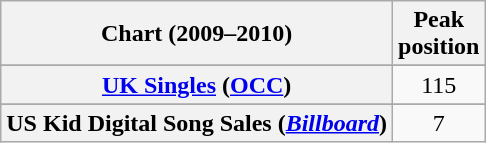<table class="wikitable sortable plainrowheaders" style="text-align:center">
<tr>
<th scope="col">Chart (2009–2010)</th>
<th scope="col">Peak<br>position</th>
</tr>
<tr>
</tr>
<tr>
<th scope="row"><a href='#'>UK Singles</a> (<a href='#'>OCC</a>)</th>
<td>115</td>
</tr>
<tr>
</tr>
<tr>
<th scope="row">US Kid Digital Song Sales (<em><a href='#'>Billboard</a></em>)</th>
<td>7</td>
</tr>
</table>
